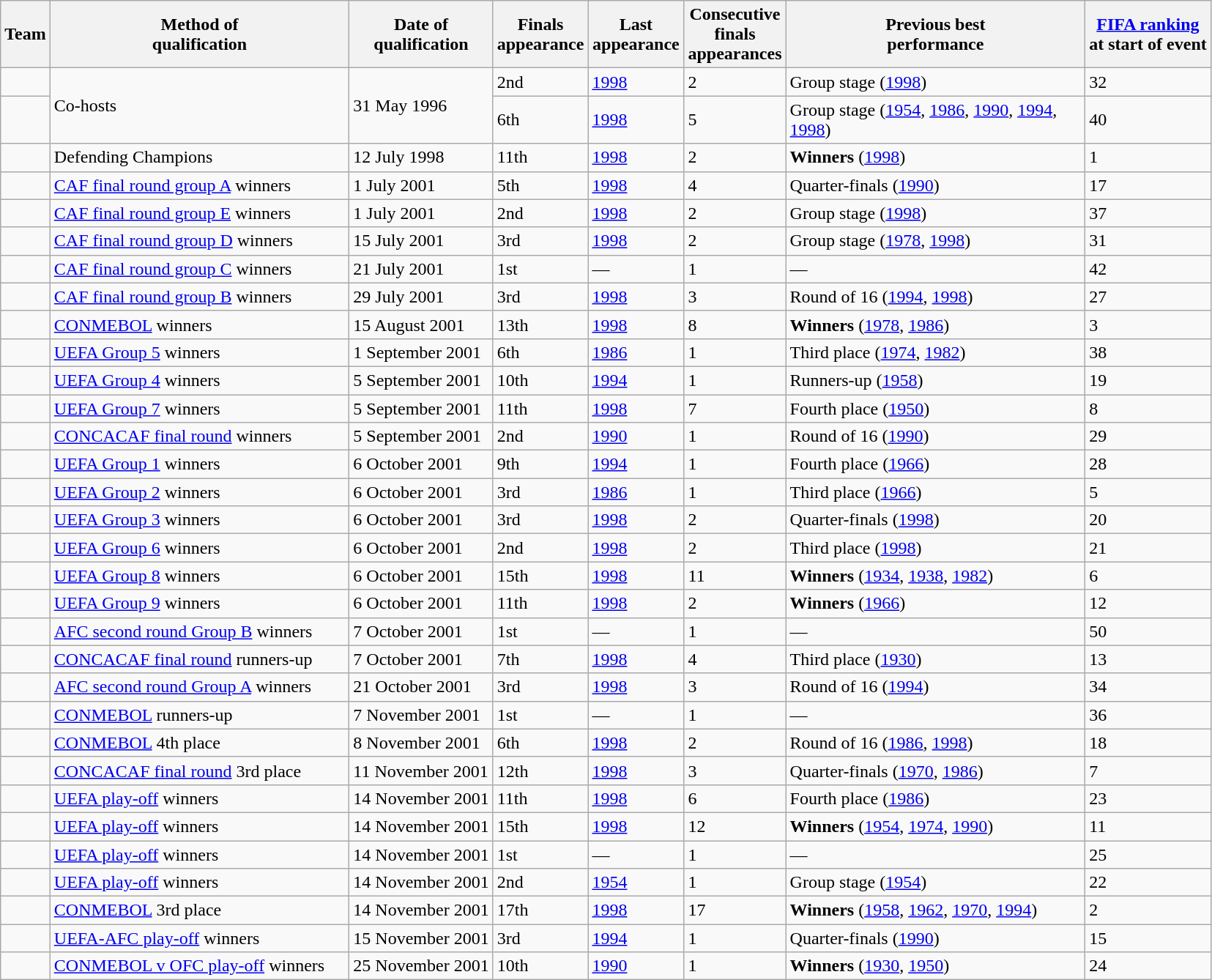<table class="wikitable sortable" style="text-align: left;">
<tr>
<th>Team</th>
<th style="width:265px; text-align:center;">Method of<br>qualification</th>
<th>Date of<br>qualification</th>
<th>Finals<br>appearance</th>
<th style="width:80px; text-align:center;">Last<br>appearance</th>
<th>Consecutive<br>finals<br>appearances</th>
<th style="width:265px; text-align:center;">Previous best<br>performance</th>
<th><a href='#'>FIFA ranking</a><br>at start of event</th>
</tr>
<tr>
<td></td>
<td rowspan="2">Co-hosts</td>
<td rowspan="2">31 May 1996</td>
<td>2nd</td>
<td><a href='#'>1998</a></td>
<td>2</td>
<td>Group stage (<a href='#'>1998</a>)</td>
<td>32</td>
</tr>
<tr>
<td></td>
<td>6th</td>
<td><a href='#'>1998</a></td>
<td>5</td>
<td>Group stage (<a href='#'>1954</a>, <a href='#'>1986</a>, <a href='#'>1990</a>, <a href='#'>1994</a>, <a href='#'>1998</a>)</td>
<td>40</td>
</tr>
<tr>
<td></td>
<td>Defending Champions</td>
<td>12 July 1998</td>
<td>11th</td>
<td><a href='#'>1998</a></td>
<td>2</td>
<td><strong>Winners</strong> (<a href='#'>1998</a>)</td>
<td>1</td>
</tr>
<tr>
<td></td>
<td><a href='#'>CAF final round group A</a> winners</td>
<td>1 July 2001</td>
<td>5th</td>
<td><a href='#'>1998</a></td>
<td>4</td>
<td>Quarter-finals (<a href='#'>1990</a>)</td>
<td>17</td>
</tr>
<tr>
<td></td>
<td><a href='#'>CAF final round group E</a> winners</td>
<td>1 July 2001</td>
<td>2nd</td>
<td><a href='#'>1998</a></td>
<td>2</td>
<td>Group stage (<a href='#'>1998</a>)</td>
<td>37</td>
</tr>
<tr>
<td></td>
<td><a href='#'>CAF final round group D</a> winners</td>
<td>15 July 2001</td>
<td>3rd</td>
<td><a href='#'>1998</a></td>
<td>2</td>
<td>Group stage (<a href='#'>1978</a>, <a href='#'>1998</a>)</td>
<td>31</td>
</tr>
<tr>
<td></td>
<td><a href='#'>CAF final round group C</a> winners</td>
<td>21 July 2001</td>
<td>1st</td>
<td>—</td>
<td>1</td>
<td>—</td>
<td>42</td>
</tr>
<tr>
<td></td>
<td><a href='#'>CAF final round group B</a> winners</td>
<td>29 July 2001</td>
<td>3rd</td>
<td><a href='#'>1998</a></td>
<td>3</td>
<td>Round of 16 (<a href='#'>1994</a>, <a href='#'>1998</a>)</td>
<td>27</td>
</tr>
<tr>
<td></td>
<td><a href='#'>CONMEBOL</a> winners</td>
<td>15 August 2001</td>
<td>13th</td>
<td><a href='#'>1998</a></td>
<td>8</td>
<td><strong>Winners</strong> (<a href='#'>1978</a>, <a href='#'>1986</a>)</td>
<td>3</td>
</tr>
<tr>
<td></td>
<td><a href='#'>UEFA Group 5</a> winners</td>
<td>1 September 2001</td>
<td>6th</td>
<td><a href='#'>1986</a></td>
<td>1</td>
<td>Third place (<a href='#'>1974</a>, <a href='#'>1982</a>)</td>
<td>38</td>
</tr>
<tr>
<td></td>
<td><a href='#'>UEFA Group 4</a> winners</td>
<td>5 September 2001</td>
<td>10th</td>
<td><a href='#'>1994</a></td>
<td>1</td>
<td>Runners-up (<a href='#'>1958</a>)</td>
<td>19</td>
</tr>
<tr>
<td></td>
<td><a href='#'>UEFA Group 7</a> winners</td>
<td>5 September 2001</td>
<td>11th</td>
<td><a href='#'>1998</a></td>
<td>7</td>
<td>Fourth place (<a href='#'>1950</a>)</td>
<td>8</td>
</tr>
<tr>
<td></td>
<td><a href='#'>CONCACAF final round</a> winners</td>
<td>5 September 2001</td>
<td>2nd</td>
<td><a href='#'>1990</a></td>
<td>1</td>
<td>Round of 16 (<a href='#'>1990</a>)</td>
<td>29</td>
</tr>
<tr>
<td></td>
<td><a href='#'>UEFA Group 1</a> winners</td>
<td>6 October 2001</td>
<td>9th</td>
<td><a href='#'>1994</a></td>
<td>1</td>
<td>Fourth place (<a href='#'>1966</a>)</td>
<td>28</td>
</tr>
<tr>
<td></td>
<td><a href='#'>UEFA Group 2</a> winners</td>
<td>6 October 2001</td>
<td>3rd</td>
<td><a href='#'>1986</a></td>
<td>1</td>
<td>Third place (<a href='#'>1966</a>)</td>
<td>5</td>
</tr>
<tr>
<td></td>
<td><a href='#'>UEFA Group 3</a> winners</td>
<td>6 October 2001</td>
<td>3rd</td>
<td><a href='#'>1998</a></td>
<td>2</td>
<td>Quarter-finals (<a href='#'>1998</a>)</td>
<td>20</td>
</tr>
<tr>
<td></td>
<td><a href='#'>UEFA Group 6</a> winners</td>
<td>6 October 2001</td>
<td>2nd</td>
<td><a href='#'>1998</a></td>
<td>2</td>
<td>Third place (<a href='#'>1998</a>)</td>
<td>21</td>
</tr>
<tr>
<td></td>
<td><a href='#'>UEFA Group 8</a> winners</td>
<td>6 October 2001</td>
<td>15th</td>
<td><a href='#'>1998</a></td>
<td>11</td>
<td><strong>Winners</strong> (<a href='#'>1934</a>, <a href='#'>1938</a>, <a href='#'>1982</a>)</td>
<td>6</td>
</tr>
<tr>
<td></td>
<td><a href='#'>UEFA Group 9</a> winners</td>
<td>6 October 2001</td>
<td>11th</td>
<td><a href='#'>1998</a></td>
<td>2</td>
<td><strong>Winners</strong> (<a href='#'>1966</a>)</td>
<td>12</td>
</tr>
<tr>
<td></td>
<td><a href='#'>AFC second round Group B</a> winners</td>
<td>7 October 2001</td>
<td>1st</td>
<td>—</td>
<td>1</td>
<td>—</td>
<td>50</td>
</tr>
<tr>
<td></td>
<td><a href='#'>CONCACAF final round</a> runners-up</td>
<td>7 October 2001</td>
<td>7th</td>
<td><a href='#'>1998</a></td>
<td>4</td>
<td>Third place (<a href='#'>1930</a>)</td>
<td>13</td>
</tr>
<tr>
<td></td>
<td><a href='#'>AFC second round Group A</a> winners</td>
<td>21 October 2001</td>
<td>3rd</td>
<td><a href='#'>1998</a></td>
<td>3</td>
<td>Round of 16 (<a href='#'>1994</a>)</td>
<td>34</td>
</tr>
<tr>
<td></td>
<td><a href='#'>CONMEBOL</a> runners-up</td>
<td>7 November 2001</td>
<td>1st</td>
<td>—</td>
<td>1</td>
<td>—</td>
<td>36</td>
</tr>
<tr>
<td></td>
<td><a href='#'>CONMEBOL</a> 4th place</td>
<td>8 November 2001</td>
<td>6th</td>
<td><a href='#'>1998</a></td>
<td>2</td>
<td>Round of 16 (<a href='#'>1986</a>, <a href='#'>1998</a>)</td>
<td>18</td>
</tr>
<tr>
<td></td>
<td><a href='#'>CONCACAF final round</a> 3rd place</td>
<td>11 November 2001</td>
<td>12th</td>
<td><a href='#'>1998</a></td>
<td>3</td>
<td>Quarter-finals (<a href='#'>1970</a>, <a href='#'>1986</a>)</td>
<td>7</td>
</tr>
<tr>
<td></td>
<td><a href='#'>UEFA play-off</a> winners</td>
<td>14 November 2001</td>
<td>11th</td>
<td><a href='#'>1998</a></td>
<td>6</td>
<td>Fourth place (<a href='#'>1986</a>)</td>
<td>23</td>
</tr>
<tr>
<td></td>
<td><a href='#'>UEFA play-off</a> winners</td>
<td>14 November 2001</td>
<td>15th</td>
<td><a href='#'>1998</a></td>
<td>12</td>
<td><strong>Winners</strong> (<a href='#'>1954</a>, <a href='#'>1974</a>, <a href='#'>1990</a>)</td>
<td>11</td>
</tr>
<tr>
<td></td>
<td><a href='#'>UEFA play-off</a> winners</td>
<td>14 November 2001</td>
<td>1st</td>
<td>—</td>
<td>1</td>
<td>—</td>
<td>25</td>
</tr>
<tr>
<td></td>
<td><a href='#'>UEFA play-off</a> winners</td>
<td>14 November 2001</td>
<td>2nd</td>
<td><a href='#'>1954</a></td>
<td>1</td>
<td>Group stage (<a href='#'>1954</a>)</td>
<td>22</td>
</tr>
<tr>
<td></td>
<td><a href='#'>CONMEBOL</a> 3rd place</td>
<td>14 November 2001</td>
<td>17th</td>
<td><a href='#'>1998</a></td>
<td>17</td>
<td><strong>Winners</strong> (<a href='#'>1958</a>, <a href='#'>1962</a>, <a href='#'>1970</a>, <a href='#'>1994</a>)</td>
<td>2</td>
</tr>
<tr>
<td></td>
<td><a href='#'>UEFA-AFC play-off</a> winners</td>
<td>15 November 2001</td>
<td>3rd</td>
<td><a href='#'>1994</a></td>
<td>1</td>
<td>Quarter-finals (<a href='#'>1990</a>)</td>
<td>15</td>
</tr>
<tr>
<td></td>
<td><a href='#'>CONMEBOL v OFC play-off</a> winners</td>
<td>25 November 2001</td>
<td>10th</td>
<td><a href='#'>1990</a></td>
<td>1</td>
<td><strong>Winners</strong> (<a href='#'>1930</a>, <a href='#'>1950</a>)</td>
<td>24</td>
</tr>
</table>
